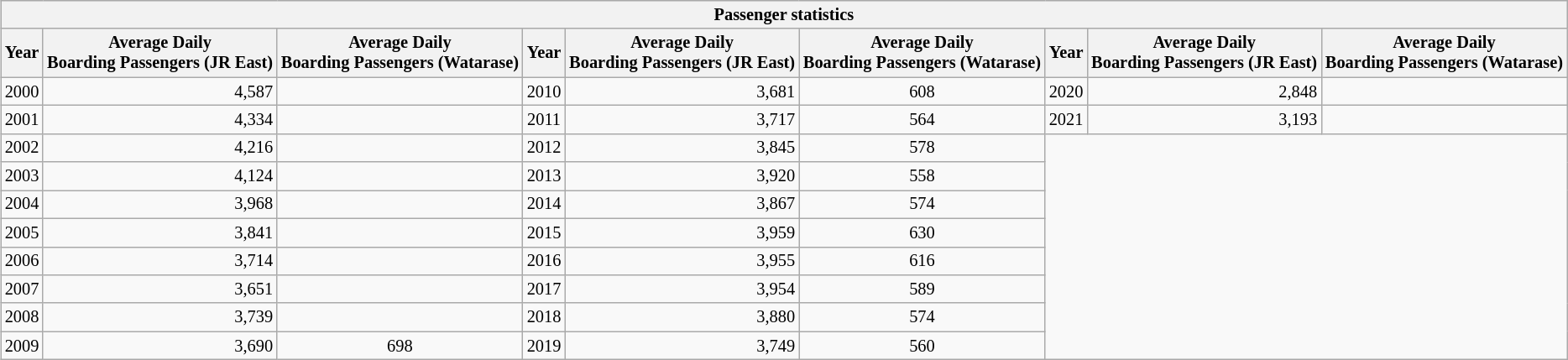<table class="wikitable" style="margin: 1em 0.2em; text-align: center; font-size: 85%;">
<tr style="background: #ddd;">
<th colspan="9">Passenger statistics</th>
</tr>
<tr>
<th>Year</th>
<th>Average Daily <br> Boarding Passengers (JR East)</th>
<th>Average Daily <br> Boarding Passengers (Watarase)</th>
<th>Year</th>
<th>Average Daily <br> Boarding Passengers (JR East)</th>
<th>Average Daily <br> Boarding Passengers (Watarase)</th>
<th>Year</th>
<th>Average Daily <br> Boarding Passengers (JR East)</th>
<th>Average Daily <br> Boarding Passengers (Watarase)</th>
</tr>
<tr>
<td>2000</td>
<td style="text-align:right;">4,587</td>
<td></td>
<td>2010</td>
<td style="text-align:right;">3,681</td>
<td>608</td>
<td>2020</td>
<td style="text-align:right;">2,848</td>
<td></td>
</tr>
<tr>
<td>2001</td>
<td style="text-align:right;">4,334</td>
<td></td>
<td>2011</td>
<td style="text-align:right;">3,717</td>
<td>564</td>
<td>2021</td>
<td style="text-align:right;">3,193</td>
<td></td>
</tr>
<tr>
<td>2002</td>
<td style="text-align:right;">4,216</td>
<td></td>
<td>2012</td>
<td style="text-align:right;">3,845</td>
<td>578</td>
<td colspan="3" rowspan="8"></td>
</tr>
<tr>
<td>2003</td>
<td style="text-align:right;">4,124</td>
<td></td>
<td>2013</td>
<td style="text-align:right;">3,920</td>
<td>558</td>
</tr>
<tr>
<td>2004</td>
<td style="text-align:right;">3,968</td>
<td></td>
<td>2014</td>
<td style="text-align:right;">3,867</td>
<td>574</td>
</tr>
<tr>
<td>2005</td>
<td style="text-align:right;">3,841</td>
<td></td>
<td>2015</td>
<td style="text-align:right;">3,959</td>
<td>630</td>
</tr>
<tr>
<td>2006</td>
<td style="text-align:right;">3,714</td>
<td></td>
<td>2016</td>
<td style="text-align:right;">3,955</td>
<td>616</td>
</tr>
<tr>
<td>2007</td>
<td style="text-align:right;">3,651</td>
<td></td>
<td>2017</td>
<td style="text-align:right;">3,954</td>
<td>589</td>
</tr>
<tr>
<td>2008</td>
<td style="text-align:right;">3,739</td>
<td></td>
<td>2018</td>
<td style="text-align:right;">3,880</td>
<td>574</td>
</tr>
<tr>
<td>2009</td>
<td style="text-align:right;">3,690</td>
<td>698</td>
<td>2019</td>
<td style="text-align:right;">3,749</td>
<td>560</td>
</tr>
</table>
